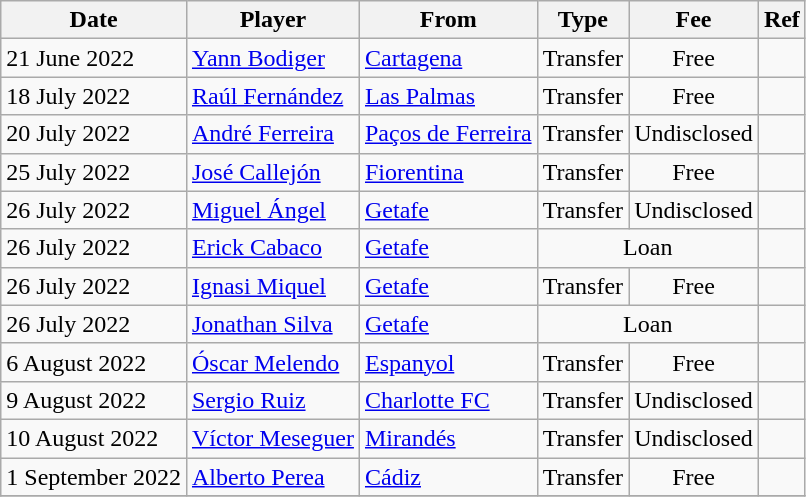<table class="wikitable">
<tr>
<th>Date</th>
<th>Player</th>
<th>From</th>
<th>Type</th>
<th>Fee</th>
<th>Ref</th>
</tr>
<tr>
<td>21 June 2022</td>
<td> <a href='#'>Yann Bodiger</a></td>
<td><a href='#'>Cartagena</a></td>
<td align=center>Transfer</td>
<td align=center>Free</td>
<td align=center></td>
</tr>
<tr>
<td>18 July 2022</td>
<td> <a href='#'>Raúl Fernández</a></td>
<td><a href='#'>Las Palmas</a></td>
<td align=center>Transfer</td>
<td align=center>Free</td>
<td align=center></td>
</tr>
<tr>
<td>20 July 2022</td>
<td> <a href='#'>André Ferreira</a></td>
<td> <a href='#'>Paços de Ferreira</a></td>
<td align=center>Transfer</td>
<td align=center>Undisclosed</td>
<td align=center></td>
</tr>
<tr>
<td>25 July 2022</td>
<td> <a href='#'>José Callejón</a></td>
<td> <a href='#'>Fiorentina</a></td>
<td align=center>Transfer</td>
<td align=center>Free</td>
<td align=center></td>
</tr>
<tr>
<td>26 July 2022</td>
<td> <a href='#'>Miguel Ángel</a></td>
<td><a href='#'>Getafe</a></td>
<td align=center>Transfer</td>
<td align=center>Undisclosed</td>
<td align=center></td>
</tr>
<tr>
<td>26 July 2022</td>
<td> <a href='#'>Erick Cabaco</a></td>
<td><a href='#'>Getafe</a></td>
<td colspan="2" align=center>Loan</td>
<td align=center></td>
</tr>
<tr>
<td>26 July 2022</td>
<td> <a href='#'>Ignasi Miquel</a></td>
<td><a href='#'>Getafe</a></td>
<td align=center>Transfer</td>
<td align=center>Free</td>
<td align=center></td>
</tr>
<tr>
<td>26 July 2022</td>
<td> <a href='#'>Jonathan Silva</a></td>
<td><a href='#'>Getafe</a></td>
<td colspan="2" align=center>Loan</td>
<td align=center></td>
</tr>
<tr>
<td>6 August 2022</td>
<td> <a href='#'>Óscar Melendo</a></td>
<td><a href='#'>Espanyol</a></td>
<td align=center>Transfer</td>
<td align=center>Free</td>
<td align=center></td>
</tr>
<tr>
<td>9 August 2022</td>
<td> <a href='#'>Sergio Ruiz</a></td>
<td> <a href='#'>Charlotte FC</a></td>
<td align=center>Transfer</td>
<td align=center>Undisclosed</td>
<td align=center></td>
</tr>
<tr>
<td>10 August 2022</td>
<td> <a href='#'>Víctor Meseguer</a></td>
<td><a href='#'>Mirandés</a></td>
<td align=center>Transfer</td>
<td align=center>Undisclosed</td>
<td align=center></td>
</tr>
<tr>
<td>1 September 2022</td>
<td> <a href='#'>Alberto Perea</a></td>
<td><a href='#'>Cádiz</a></td>
<td align=center>Transfer</td>
<td align=center>Free</td>
<td align=center></td>
</tr>
<tr>
</tr>
</table>
